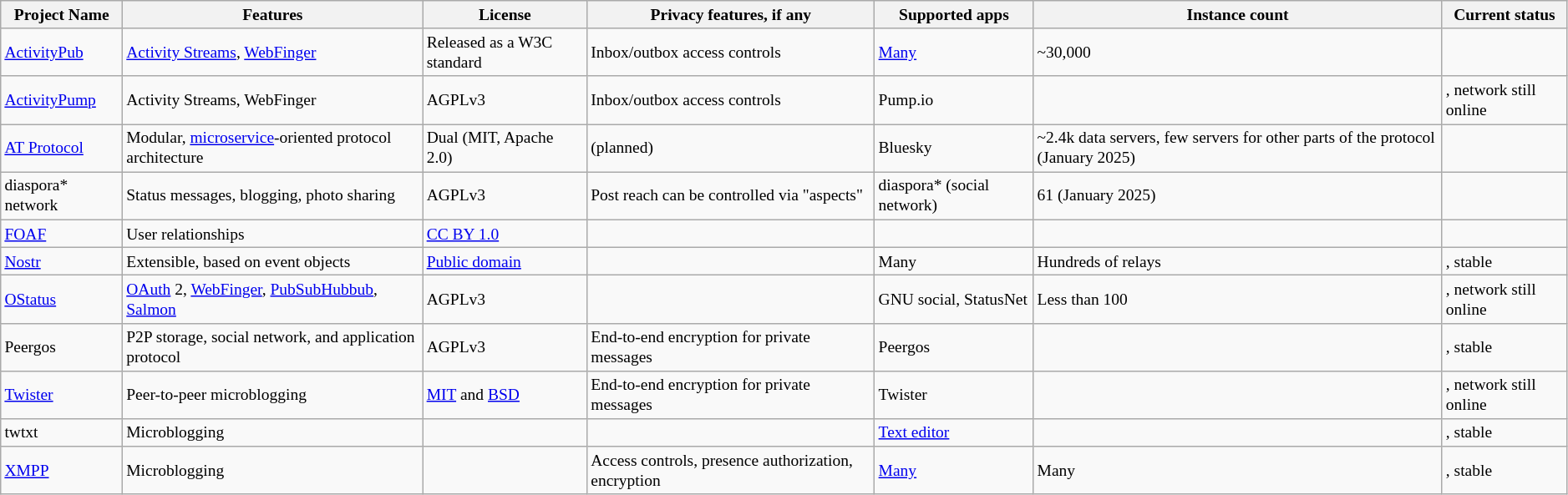<table class="wikitable sortable" style="font-size: small;">
<tr>
<th scope=col>Project Name</th>
<th scope=col>Features</th>
<th scope=col>License</th>
<th scope=col>Privacy features, if any</th>
<th scope=col>Supported apps</th>
<th scope=col data-sort-type="number">Instance count</th>
<th scope=col>Current status</th>
</tr>
<tr>
<td><a href='#'>ActivityPub</a></td>
<td><a href='#'>Activity Streams</a>, <a href='#'>WebFinger</a></td>
<td>Released as a W3C standard</td>
<td>Inbox/outbox access controls</td>
<td><a href='#'>Many</a></td>
<td>~30,000</td>
<td></td>
</tr>
<tr>
<td><a href='#'>ActivityPump</a></td>
<td>Activity Streams, WebFinger</td>
<td>AGPLv3</td>
<td>Inbox/outbox access controls</td>
<td>Pump.io</td>
<td></td>
<td>, network still online</td>
</tr>
<tr>
<td><a href='#'>AT Protocol</a></td>
<td>Modular, <a href='#'>microservice</a>-oriented protocol architecture</td>
<td>Dual (MIT, Apache 2.0)</td>
<td> (planned)</td>
<td>Bluesky</td>
<td>~2.4k data servers, few servers for other parts of the protocol (January 2025)</td>
<td></td>
</tr>
<tr>
<td>diaspora* network</td>
<td>Status messages, blogging, photo sharing</td>
<td>AGPLv3</td>
<td>Post reach can be controlled via "aspects"</td>
<td>diaspora* (social network)</td>
<td>61 (January 2025)</td>
<td></td>
</tr>
<tr>
<td><a href='#'>FOAF</a></td>
<td>User relationships</td>
<td><a href='#'>CC BY 1.0</a></td>
<td></td>
<td></td>
<td></td>
<td></td>
</tr>
<tr>
<td><a href='#'>Nostr</a></td>
<td>Extensible, based on event objects</td>
<td><a href='#'>Public domain</a></td>
<td></td>
<td>Many</td>
<td>Hundreds of relays</td>
<td>, stable</td>
</tr>
<tr>
<td><a href='#'>OStatus</a></td>
<td><a href='#'>OAuth</a> 2, <a href='#'>WebFinger</a>, <a href='#'>PubSubHubbub</a>, <a href='#'>Salmon</a></td>
<td>AGPLv3</td>
<td></td>
<td>GNU social, StatusNet</td>
<td>Less than 100</td>
<td>, network still online</td>
</tr>
<tr>
<td>Peergos</td>
<td>P2P storage, social network, and application protocol</td>
<td>AGPLv3</td>
<td>End-to-end encryption for private messages</td>
<td>Peergos</td>
<td></td>
<td>, stable</td>
</tr>
<tr>
<td><a href='#'>Twister</a></td>
<td>Peer-to-peer microblogging</td>
<td><a href='#'>MIT</a> and <a href='#'>BSD</a></td>
<td>End-to-end encryption for private messages</td>
<td>Twister</td>
<td></td>
<td>, network still online</td>
</tr>
<tr>
<td>twtxt</td>
<td>Microblogging</td>
<td></td>
<td></td>
<td><a href='#'>Text editor</a></td>
<td></td>
<td>, stable</td>
</tr>
<tr>
<td><a href='#'>XMPP</a></td>
<td>Microblogging</td>
<td></td>
<td>Access controls, presence authorization, encryption</td>
<td><a href='#'>Many</a></td>
<td>Many</td>
<td>, stable</td>
</tr>
</table>
